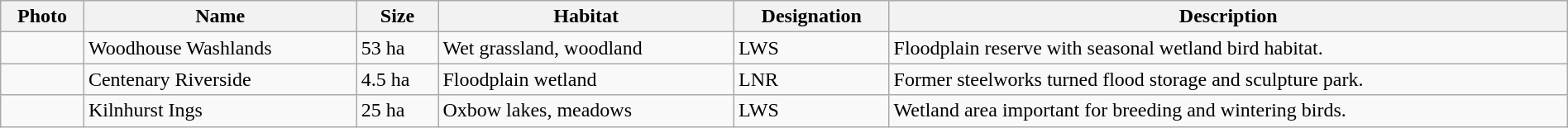<table class="wikitable sortable mw-datatable" style="width:100%;">
<tr>
<th>Photo</th>
<th>Name</th>
<th>Size</th>
<th>Habitat</th>
<th>Designation</th>
<th>Description</th>
</tr>
<tr>
<td></td>
<td>Woodhouse Washlands</td>
<td>53 ha</td>
<td>Wet grassland, woodland</td>
<td>LWS</td>
<td>Floodplain reserve with seasonal wetland bird habitat.</td>
</tr>
<tr>
<td></td>
<td>Centenary Riverside</td>
<td>4.5 ha</td>
<td>Floodplain wetland</td>
<td>LNR</td>
<td>Former steelworks turned flood storage and sculpture park.</td>
</tr>
<tr>
<td></td>
<td>Kilnhurst Ings</td>
<td>25 ha</td>
<td>Oxbow lakes, meadows</td>
<td>LWS</td>
<td>Wetland area important for breeding and wintering birds.</td>
</tr>
</table>
